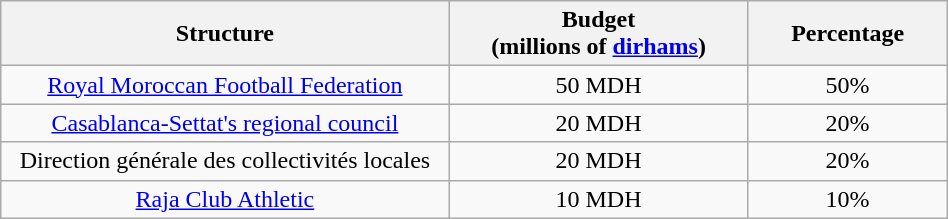<table class="wikitable alternance centre" style="text-align:center;width:50%;">
<tr>
<th scope="col"><strong>Structure</strong></th>
<th scope="col">Budget<br>(millions of <a href='#'>dirhams</a>)</th>
<th scope="col"><strong>Percentage</strong></th>
</tr>
<tr>
<td width="45%"><a href='#'>Royal Moroccan Football Federation</a></td>
<td width="25%">50 MDH</td>
<td width="20%">50%</td>
</tr>
<tr>
<td width="30%"><a href='#'>Casablanca-Settat's regional council</a></td>
<td width="20%">20 MDH</td>
<td width="20%">20%</td>
</tr>
<tr>
<td width="30%">Direction générale des collectivités locales</td>
<td width="30%">20 MDH</td>
<td width="20%">20%</td>
</tr>
<tr>
<td width="30%"><a href='#'>Raja Club Athletic</a></td>
<td width="20%">10 MDH</td>
<td width="20%">10%</td>
</tr>
</table>
